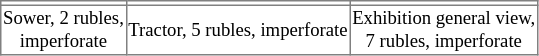<table border=1 style="border-collapse:collapse" class="standard">
<tr>
<td></td>
<td></td>
<td></td>
</tr>
<tr style="text-align:center; font-size:78%">
<td>Sower, 2 rubles,<br>imperforate</td>
<td>Tractor, 5 rubles, imperforate</td>
<td>Exhibition general view,<br>7 rubles, imperforate</td>
</tr>
</table>
